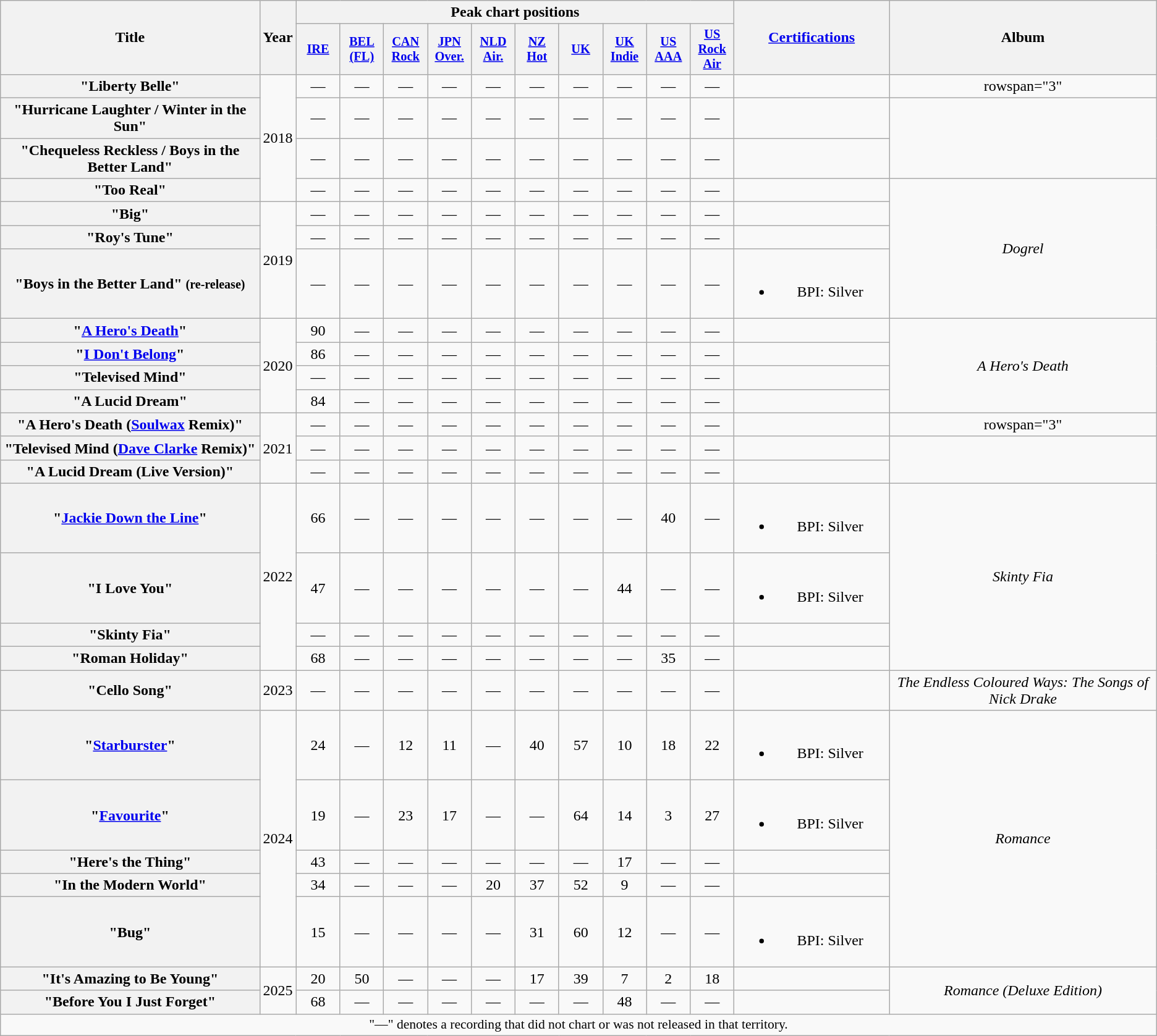<table class="wikitable plainrowheaders" style="text-align:center;">
<tr>
<th scope="col" rowspan="2">Title</th>
<th scope="col" rowspan="2">Year</th>
<th scope="col" colspan="10">Peak chart positions</th>
<th scope="col" rowspan="2" style="width:10em;"><a href='#'>Certifications</a></th>
<th scope="col" rowspan="2">Album</th>
</tr>
<tr>
<th scope="col" style="width:3em;font-size:85%;"><a href='#'>IRE</a><br></th>
<th scope="col" style="width:3em;font-size:85%;"><a href='#'>BEL<br>(FL)</a><br></th>
<th scope="col" style="width:3em;font-size:85%;"><a href='#'>CAN<br>Rock</a><br></th>
<th scope="col" style="width:3em;font-size:85%;"><a href='#'>JPN<br>Over.</a><br></th>
<th scope="col" style="width:3em;font-size:85%;"><a href='#'>NLD<br>Air.</a><br></th>
<th scope="col" style="width:3em;font-size:85%;"><a href='#'>NZ<br>Hot</a><br></th>
<th scope="col" style="width:3em;font-size:85%;"><a href='#'>UK</a><br></th>
<th scope="col" style="width:3em;font-size:85%;"><a href='#'>UK<br>Indie</a><br></th>
<th scope="col" style="width:3em;font-size:85%;"><a href='#'>US<br>AAA</a><br></th>
<th scope="col" style="width:3em;font-size:85%;"><a href='#'>US<br>Rock<br>Air</a><br></th>
</tr>
<tr>
<th scope="row">"Liberty Belle"</th>
<td rowspan="4">2018</td>
<td>—</td>
<td>—</td>
<td>—</td>
<td>—</td>
<td>—</td>
<td>—</td>
<td>—</td>
<td>—</td>
<td>—</td>
<td>—</td>
<td></td>
<td>rowspan="3" </td>
</tr>
<tr>
<th scope="row">"Hurricane Laughter / Winter in the Sun"</th>
<td>—</td>
<td>—</td>
<td>—</td>
<td>—</td>
<td>—</td>
<td>—</td>
<td>—</td>
<td>—</td>
<td>—</td>
<td>—</td>
<td></td>
</tr>
<tr>
<th scope="row">"Chequeless Reckless / Boys in the Better Land"</th>
<td>—</td>
<td>—</td>
<td>—</td>
<td>—</td>
<td>—</td>
<td>—</td>
<td>—</td>
<td>—</td>
<td>—</td>
<td>—</td>
<td></td>
</tr>
<tr>
<th scope="row">"Too Real"</th>
<td>—</td>
<td>—</td>
<td>—</td>
<td>—</td>
<td>—</td>
<td>—</td>
<td>—</td>
<td>—</td>
<td>—</td>
<td>—</td>
<td></td>
<td rowspan="4"><em>Dogrel</em></td>
</tr>
<tr>
<th scope="row">"Big"</th>
<td rowspan="3">2019</td>
<td>—</td>
<td>—</td>
<td>—</td>
<td>—</td>
<td>—</td>
<td>—</td>
<td>—</td>
<td>—</td>
<td>—</td>
<td>—</td>
<td></td>
</tr>
<tr>
<th scope="row">"Roy's Tune"</th>
<td>—</td>
<td>—</td>
<td>—</td>
<td>—</td>
<td>—</td>
<td>—</td>
<td>—</td>
<td>—</td>
<td>—</td>
<td>—</td>
<td></td>
</tr>
<tr>
<th scope="row">"Boys in the Better Land" <small>(re-release)</small></th>
<td>—</td>
<td>—</td>
<td>—</td>
<td>—</td>
<td>—</td>
<td>—</td>
<td>—</td>
<td>—</td>
<td>—</td>
<td>—</td>
<td><br><ul><li>BPI: Silver</li></ul></td>
</tr>
<tr>
<th scope="row">"<a href='#'>A Hero's Death</a>"</th>
<td rowspan="4">2020</td>
<td>90</td>
<td>—</td>
<td>—</td>
<td>—</td>
<td>—</td>
<td>—</td>
<td>—</td>
<td>—</td>
<td>—</td>
<td>—</td>
<td></td>
<td rowspan="4"><em>A Hero's Death</em></td>
</tr>
<tr>
<th scope="row">"<a href='#'>I Don't Belong</a>"</th>
<td>86</td>
<td>—</td>
<td>—</td>
<td>—</td>
<td>—</td>
<td>—</td>
<td>—</td>
<td>—</td>
<td>—</td>
<td>—</td>
<td></td>
</tr>
<tr>
<th scope="row">"Televised Mind"</th>
<td>—</td>
<td>—</td>
<td>—</td>
<td>—</td>
<td>—</td>
<td>—</td>
<td>—</td>
<td>—</td>
<td>—</td>
<td>—</td>
</tr>
<tr>
<th scope="row">"A Lucid Dream"</th>
<td>84</td>
<td>—</td>
<td>—</td>
<td>—</td>
<td>—</td>
<td>—</td>
<td>—</td>
<td>—</td>
<td>—</td>
<td>—</td>
<td></td>
</tr>
<tr>
<th scope="row">"A Hero's Death (<a href='#'>Soulwax</a> Remix)"</th>
<td rowspan="3">2021</td>
<td>—</td>
<td>—</td>
<td>—</td>
<td>—</td>
<td>—</td>
<td>—</td>
<td>—</td>
<td>—</td>
<td>—</td>
<td>—</td>
<td></td>
<td>rowspan="3" </td>
</tr>
<tr>
<th scope="row">"Televised Mind (<a href='#'>Dave Clarke</a> Remix)"</th>
<td>—</td>
<td>—</td>
<td>—</td>
<td>—</td>
<td>—</td>
<td>—</td>
<td>—</td>
<td>—</td>
<td>—</td>
<td>—</td>
<td></td>
</tr>
<tr>
<th scope="row">"A Lucid Dream (Live Version)"</th>
<td>—</td>
<td>—</td>
<td>—</td>
<td>—</td>
<td>—</td>
<td>—</td>
<td>—</td>
<td>—</td>
<td>—</td>
<td>—</td>
<td></td>
</tr>
<tr>
<th scope="row">"<a href='#'>Jackie Down the Line</a>"</th>
<td rowspan="4">2022</td>
<td>66</td>
<td>—</td>
<td>—</td>
<td>—</td>
<td>—</td>
<td>—</td>
<td>—</td>
<td>—</td>
<td>40</td>
<td>—</td>
<td><br><ul><li>BPI: Silver</li></ul></td>
<td rowspan="4"><em>Skinty Fia</em></td>
</tr>
<tr>
<th scope="row">"I Love You"</th>
<td>47</td>
<td>—</td>
<td>—</td>
<td>—</td>
<td>—</td>
<td>—</td>
<td>—</td>
<td>44</td>
<td>—</td>
<td>—</td>
<td><br><ul><li>BPI: Silver</li></ul></td>
</tr>
<tr>
<th scope="row">"Skinty Fia"</th>
<td>—</td>
<td>—</td>
<td>—</td>
<td>—</td>
<td>—</td>
<td>—</td>
<td>—</td>
<td>—</td>
<td>—</td>
<td>—</td>
<td></td>
</tr>
<tr>
<th scope="row">"Roman Holiday"</th>
<td>68</td>
<td>—</td>
<td>—</td>
<td>—</td>
<td>—</td>
<td>—</td>
<td>—</td>
<td>—</td>
<td>35</td>
<td>—</td>
<td></td>
</tr>
<tr>
<th scope="row">"Cello Song"</th>
<td>2023</td>
<td>—</td>
<td>—</td>
<td>—</td>
<td>—</td>
<td>—</td>
<td>—</td>
<td>—</td>
<td>—</td>
<td>—</td>
<td>—</td>
<td></td>
<td><em>The Endless Coloured Ways: The Songs of Nick Drake</em></td>
</tr>
<tr>
<th scope="row">"<a href='#'>Starburster</a>"</th>
<td rowspan="5">2024</td>
<td>24</td>
<td>—</td>
<td>12</td>
<td>11</td>
<td>—</td>
<td>40</td>
<td>57</td>
<td>10</td>
<td>18</td>
<td>22</td>
<td><br><ul><li>BPI: Silver</li></ul></td>
<td rowspan="5"><em>Romance</em></td>
</tr>
<tr>
<th scope="row">"<a href='#'>Favourite</a>"</th>
<td>19<br></td>
<td>—</td>
<td>23</td>
<td>17</td>
<td>—</td>
<td>—</td>
<td>64</td>
<td>14</td>
<td>3</td>
<td>27</td>
<td><br><ul><li>BPI: Silver</li></ul></td>
</tr>
<tr>
<th scope="row">"Here's the Thing"</th>
<td>43</td>
<td>—</td>
<td>—</td>
<td>—</td>
<td>—</td>
<td>—</td>
<td>—</td>
<td>17</td>
<td>—</td>
<td>—</td>
<td></td>
</tr>
<tr>
<th scope="row">"In the Modern World"</th>
<td>34</td>
<td>—</td>
<td>—</td>
<td>—</td>
<td>20</td>
<td>37</td>
<td>52</td>
<td>9</td>
<td>—</td>
<td>—</td>
<td></td>
</tr>
<tr>
<th scope="row">"Bug"</th>
<td>15</td>
<td>—</td>
<td>—</td>
<td>—</td>
<td>—</td>
<td>31</td>
<td>60</td>
<td>12</td>
<td>—</td>
<td>—</td>
<td><br><ul><li>BPI: Silver</li></ul></td>
</tr>
<tr>
<th scope="row">"It's Amazing to Be Young"</th>
<td rowspan="2">2025</td>
<td>20</td>
<td>50</td>
<td>—</td>
<td>—</td>
<td>—</td>
<td>17</td>
<td>39</td>
<td>7</td>
<td>2</td>
<td>18</td>
<td></td>
<td rowspan="2"><em>Romance (Deluxe Edition)</em></td>
</tr>
<tr>
<th scope="row">"Before You I Just Forget"</th>
<td>68<br></td>
<td>—</td>
<td>—</td>
<td>—</td>
<td>—</td>
<td>—</td>
<td>—</td>
<td>48</td>
<td>—</td>
<td>—</td>
<td></td>
</tr>
<tr>
<td colspan="15" style="font-size:90%">"—" denotes a recording that did not chart or was not released in that territory.</td>
</tr>
</table>
